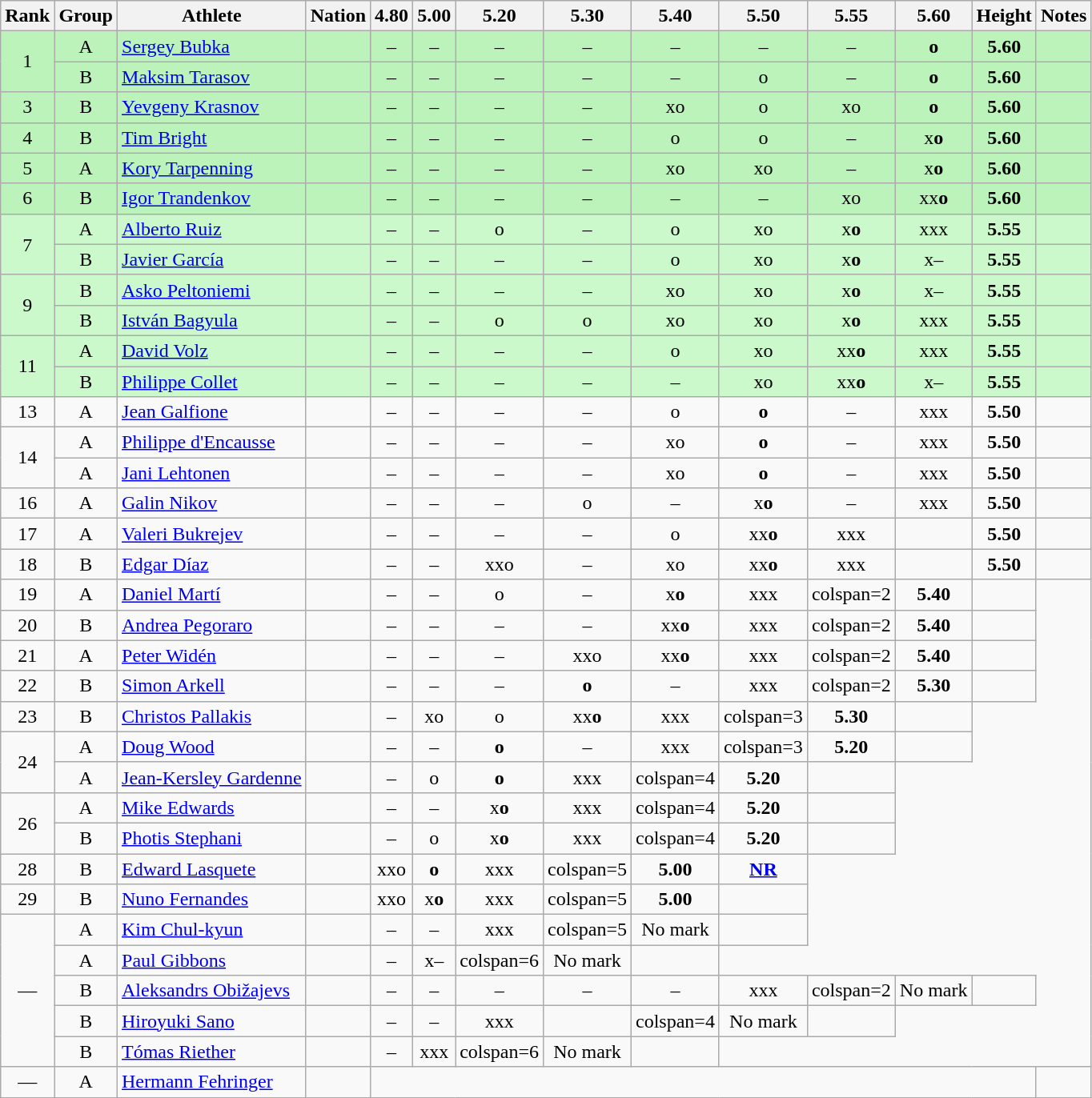<table class="wikitable sortable" style="text-align:center">
<tr>
<th>Rank</th>
<th>Group</th>
<th>Athlete</th>
<th>Nation</th>
<th>4.80</th>
<th>5.00</th>
<th>5.20</th>
<th>5.30</th>
<th>5.40</th>
<th>5.50</th>
<th>5.55</th>
<th>5.60</th>
<th>Height</th>
<th>Notes</th>
</tr>
<tr bgcolor=bbf3bb>
<td rowspan=2>1</td>
<td>A</td>
<td align=left><a href='#'>Sergey Bubka</a></td>
<td align=left></td>
<td>–</td>
<td>–</td>
<td>–</td>
<td>–</td>
<td>–</td>
<td>–</td>
<td>–</td>
<td><strong>o</strong></td>
<td><strong>5.60</strong></td>
<td></td>
</tr>
<tr bgcolor=bbf3bb>
<td>B</td>
<td align=left><a href='#'>Maksim Tarasov</a></td>
<td align=left></td>
<td>–</td>
<td>–</td>
<td>–</td>
<td>–</td>
<td>–</td>
<td>o</td>
<td>–</td>
<td><strong>o</strong></td>
<td><strong>5.60</strong></td>
<td></td>
</tr>
<tr bgcolor=bbf3bb>
<td>3</td>
<td>B</td>
<td align=left><a href='#'>Yevgeny Krasnov</a></td>
<td align=left></td>
<td>–</td>
<td>–</td>
<td>–</td>
<td>–</td>
<td>xo</td>
<td>o</td>
<td>xo</td>
<td><strong>o</strong></td>
<td><strong>5.60</strong></td>
<td></td>
</tr>
<tr bgcolor=bbf3bb>
<td>4</td>
<td>B</td>
<td align=left><a href='#'>Tim Bright</a></td>
<td align=left></td>
<td>–</td>
<td>–</td>
<td>–</td>
<td>–</td>
<td>o</td>
<td>o</td>
<td>–</td>
<td>x<strong>o</strong></td>
<td><strong>5.60</strong></td>
<td></td>
</tr>
<tr bgcolor=bbf3bb>
<td>5</td>
<td>A</td>
<td align=left><a href='#'>Kory Tarpenning</a></td>
<td align=left></td>
<td>–</td>
<td>–</td>
<td>–</td>
<td>–</td>
<td>xo</td>
<td>xo</td>
<td>–</td>
<td>x<strong>o</strong></td>
<td><strong>5.60</strong></td>
<td></td>
</tr>
<tr bgcolor=bbf3bb>
<td>6</td>
<td>B</td>
<td align=left><a href='#'>Igor Trandenkov</a></td>
<td align=left></td>
<td>–</td>
<td>–</td>
<td>–</td>
<td>–</td>
<td>–</td>
<td>–</td>
<td>xo</td>
<td>xx<strong>o</strong></td>
<td><strong>5.60</strong></td>
<td></td>
</tr>
<tr bgcolor=ccf9cc>
<td rowspan=2>7</td>
<td>A</td>
<td align=left><a href='#'>Alberto Ruiz</a></td>
<td align=left></td>
<td>–</td>
<td>–</td>
<td>o</td>
<td>–</td>
<td>o</td>
<td>xo</td>
<td>x<strong>o</strong></td>
<td>xxx</td>
<td><strong>5.55</strong></td>
<td></td>
</tr>
<tr bgcolor=ccf9cc>
<td>B</td>
<td align=left><a href='#'>Javier García</a></td>
<td align=left></td>
<td>–</td>
<td>–</td>
<td>–</td>
<td>–</td>
<td>o</td>
<td>xo</td>
<td>x<strong>o</strong></td>
<td>x–</td>
<td><strong>5.55</strong></td>
<td></td>
</tr>
<tr bgcolor=ccf9cc>
<td rowspan=2>9</td>
<td>B</td>
<td align=left><a href='#'>Asko Peltoniemi</a></td>
<td align=left></td>
<td>–</td>
<td>–</td>
<td>–</td>
<td>–</td>
<td>xo</td>
<td>xo</td>
<td>x<strong>o</strong></td>
<td>x–</td>
<td><strong>5.55</strong></td>
<td></td>
</tr>
<tr bgcolor=ccf9cc>
<td>B</td>
<td align=left><a href='#'>István Bagyula</a></td>
<td align=left></td>
<td>–</td>
<td>–</td>
<td>o</td>
<td>o</td>
<td>xo</td>
<td>xo</td>
<td>x<strong>o</strong></td>
<td>xxx</td>
<td><strong>5.55</strong></td>
<td></td>
</tr>
<tr bgcolor=ccf9cc>
<td rowspan=2>11</td>
<td>A</td>
<td align=left><a href='#'>David Volz</a></td>
<td align=left></td>
<td>–</td>
<td>–</td>
<td>–</td>
<td>–</td>
<td>o</td>
<td>xo</td>
<td>xx<strong>o</strong></td>
<td>xxx</td>
<td><strong>5.55</strong></td>
<td></td>
</tr>
<tr bgcolor=ccf9cc>
<td>B</td>
<td align=left><a href='#'>Philippe Collet</a></td>
<td align=left></td>
<td>–</td>
<td>–</td>
<td>–</td>
<td>–</td>
<td>–</td>
<td>xo</td>
<td>xx<strong>o</strong></td>
<td>x–</td>
<td><strong>5.55</strong></td>
<td></td>
</tr>
<tr>
<td>13</td>
<td>A</td>
<td align=left><a href='#'>Jean Galfione</a></td>
<td align=left></td>
<td>–</td>
<td>–</td>
<td>–</td>
<td>–</td>
<td>o</td>
<td><strong>o</strong></td>
<td>–</td>
<td>xxx</td>
<td><strong>5.50</strong></td>
<td></td>
</tr>
<tr>
<td rowspan=2>14</td>
<td>A</td>
<td align=left><a href='#'>Philippe d'Encausse</a></td>
<td align=left></td>
<td>–</td>
<td>–</td>
<td>–</td>
<td>–</td>
<td>xo</td>
<td><strong>o</strong></td>
<td>–</td>
<td>xxx</td>
<td><strong>5.50</strong></td>
<td></td>
</tr>
<tr>
<td>A</td>
<td align=left><a href='#'>Jani Lehtonen</a></td>
<td align=left></td>
<td>–</td>
<td>–</td>
<td>–</td>
<td>–</td>
<td>xo</td>
<td><strong>o</strong></td>
<td>–</td>
<td>xxx</td>
<td><strong>5.50</strong></td>
<td></td>
</tr>
<tr>
<td>16</td>
<td>A</td>
<td align=left><a href='#'>Galin Nikov</a></td>
<td align=left></td>
<td>–</td>
<td>–</td>
<td>–</td>
<td>o</td>
<td>–</td>
<td>x<strong>o</strong></td>
<td>–</td>
<td>xxx</td>
<td><strong>5.50</strong></td>
<td></td>
</tr>
<tr>
<td>17</td>
<td>A</td>
<td align=left><a href='#'>Valeri Bukrejev</a></td>
<td align=left></td>
<td>–</td>
<td>–</td>
<td>–</td>
<td>–</td>
<td>o</td>
<td>xx<strong>o</strong></td>
<td>xxx</td>
<td></td>
<td><strong>5.50</strong></td>
<td></td>
</tr>
<tr>
<td>18</td>
<td>B</td>
<td align=left><a href='#'>Edgar Díaz</a></td>
<td align=left></td>
<td>–</td>
<td>–</td>
<td>xxo</td>
<td>–</td>
<td>xo</td>
<td>xx<strong>o</strong></td>
<td>xxx</td>
<td></td>
<td><strong>5.50</strong></td>
<td></td>
</tr>
<tr>
<td>19</td>
<td>A</td>
<td align=left><a href='#'>Daniel Martí</a></td>
<td align=left></td>
<td>–</td>
<td>–</td>
<td>o</td>
<td>–</td>
<td>x<strong>o</strong></td>
<td>xxx</td>
<td>colspan=2 </td>
<td><strong>5.40</strong></td>
<td></td>
</tr>
<tr>
<td>20</td>
<td>B</td>
<td align=left><a href='#'>Andrea Pegoraro</a></td>
<td align=left></td>
<td>–</td>
<td>–</td>
<td>–</td>
<td>–</td>
<td>xx<strong>o</strong></td>
<td>xxx</td>
<td>colspan=2 </td>
<td><strong>5.40</strong></td>
<td></td>
</tr>
<tr>
<td>21</td>
<td>A</td>
<td align=left><a href='#'>Peter Widén</a></td>
<td align=left></td>
<td>–</td>
<td>–</td>
<td>–</td>
<td>xxo</td>
<td>xx<strong>o</strong></td>
<td>xxx</td>
<td>colspan=2 </td>
<td><strong>5.40</strong></td>
<td></td>
</tr>
<tr>
<td>22</td>
<td>B</td>
<td align=left><a href='#'>Simon Arkell</a></td>
<td align=left></td>
<td>–</td>
<td>–</td>
<td>–</td>
<td><strong>o</strong></td>
<td>–</td>
<td>xxx</td>
<td>colspan=2 </td>
<td><strong>5.30</strong></td>
<td></td>
</tr>
<tr>
<td>23</td>
<td>B</td>
<td align=left><a href='#'>Christos Pallakis</a></td>
<td align=left></td>
<td>–</td>
<td>xo</td>
<td>o</td>
<td>xx<strong>o</strong></td>
<td>xxx</td>
<td>colspan=3 </td>
<td><strong>5.30</strong></td>
<td></td>
</tr>
<tr>
<td rowspan=2>24</td>
<td>A</td>
<td align=left><a href='#'>Doug Wood</a></td>
<td align=left></td>
<td>–</td>
<td>–</td>
<td><strong>o</strong></td>
<td>–</td>
<td>xxx</td>
<td>colspan=3 </td>
<td><strong>5.20</strong></td>
<td></td>
</tr>
<tr>
<td>A</td>
<td align=left><a href='#'>Jean-Kersley Gardenne</a></td>
<td align=left></td>
<td>–</td>
<td>o</td>
<td><strong>o</strong></td>
<td>xxx</td>
<td>colspan=4 </td>
<td><strong>5.20</strong></td>
<td></td>
</tr>
<tr>
<td rowspan=2>26</td>
<td>A</td>
<td align=left><a href='#'>Mike Edwards</a></td>
<td align=left></td>
<td>–</td>
<td>–</td>
<td>x<strong>o</strong></td>
<td>xxx</td>
<td>colspan=4 </td>
<td><strong>5.20</strong></td>
<td></td>
</tr>
<tr>
<td>B</td>
<td align=left><a href='#'>Photis Stephani</a></td>
<td align=left></td>
<td>–</td>
<td>o</td>
<td>x<strong>o</strong></td>
<td>xxx</td>
<td>colspan=4 </td>
<td><strong>5.20</strong></td>
<td></td>
</tr>
<tr>
<td>28</td>
<td>B</td>
<td align=left><a href='#'>Edward Lasquete</a></td>
<td align=left></td>
<td>xxo</td>
<td><strong>o</strong></td>
<td>xxx</td>
<td>colspan=5 </td>
<td><strong>5.00</strong></td>
<td><strong><a href='#'>NR</a></strong></td>
</tr>
<tr>
<td>29</td>
<td>B</td>
<td align=left><a href='#'>Nuno Fernandes</a></td>
<td align=left></td>
<td>xxo</td>
<td>x<strong>o</strong></td>
<td>xxx</td>
<td>colspan=5 </td>
<td><strong>5.00</strong></td>
<td></td>
</tr>
<tr>
<td rowspan=5 data-sort-value=30>—</td>
<td>A</td>
<td align=left><a href='#'>Kim Chul-kyun</a></td>
<td align=left></td>
<td>–</td>
<td>–</td>
<td>xxx</td>
<td>colspan=5 </td>
<td data-sort-value=1.00>No mark</td>
<td></td>
</tr>
<tr>
<td>A</td>
<td align=left><a href='#'>Paul Gibbons</a></td>
<td align=left></td>
<td>–</td>
<td>x–</td>
<td>colspan=6 </td>
<td data-sort-value=1.00>No mark</td>
<td></td>
</tr>
<tr>
<td>B</td>
<td align=left><a href='#'>Aleksandrs Obižajevs</a></td>
<td align=left></td>
<td>–</td>
<td>–</td>
<td>–</td>
<td>–</td>
<td>–</td>
<td>xxx</td>
<td>colspan=2 </td>
<td data-sort-value=1.00>No mark</td>
<td></td>
</tr>
<tr>
<td>B</td>
<td align=left><a href='#'>Hiroyuki Sano</a></td>
<td align=left></td>
<td>–</td>
<td>–</td>
<td>xxx</td>
<td></td>
<td>colspan=4 </td>
<td data-sort-value=1.00>No mark</td>
<td></td>
</tr>
<tr>
<td>B</td>
<td align=left><a href='#'>Tómas Riether</a></td>
<td align=left></td>
<td>–</td>
<td>xxx</td>
<td>colspan=6 </td>
<td data-sort-value=1.00>No mark</td>
<td></td>
</tr>
<tr>
<td data-sort-value=35>—</td>
<td>A</td>
<td align=left><a href='#'>Hermann Fehringer</a></td>
<td align=left></td>
<td colspan=9 data-sort-value=0.00></td>
<td></td>
</tr>
</table>
